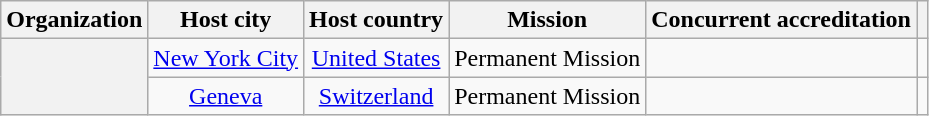<table class="wikitable plainrowheaders" style="text-align:center;">
<tr>
<th scope="col">Organization</th>
<th scope="col">Host city</th>
<th scope="col">Host country</th>
<th scope="col">Mission</th>
<th scope="col">Concurrent accreditation</th>
<th scope="col"></th>
</tr>
<tr>
<th scope="row"  rowspan="2"></th>
<td><a href='#'>New York City</a></td>
<td><a href='#'>United States</a></td>
<td>Permanent Mission</td>
<td></td>
<td></td>
</tr>
<tr>
<td><a href='#'>Geneva</a></td>
<td><a href='#'>Switzerland</a></td>
<td>Permanent Mission</td>
<td></td>
<td></td>
</tr>
</table>
